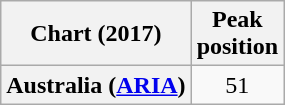<table class="wikitable plainrowheaders" style="text-align:center">
<tr>
<th>Chart (2017)</th>
<th>Peak<br>position</th>
</tr>
<tr>
<th scope="row">Australia (<a href='#'>ARIA</a>)</th>
<td>51</td>
</tr>
</table>
